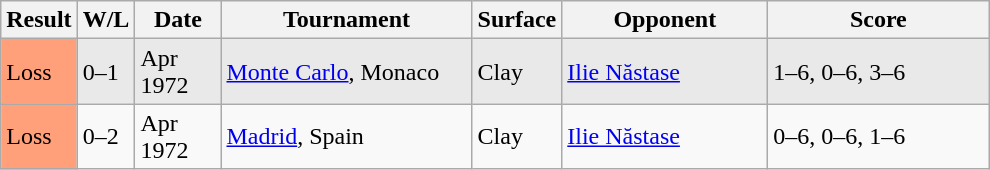<table class="sortable wikitable">
<tr>
<th>Result</th>
<th style="width:30px" class="unsortable">W/L</th>
<th style="width:50px">Date</th>
<th style="width:160px">Tournament</th>
<th style="width:50px">Surface</th>
<th style="width:130px">Opponent</th>
<th style="width:140px" class="unsortable">Score</th>
</tr>
<tr style="background:#e9e9e9;">
<td style="background:#ffa07a;">Loss</td>
<td>0–1</td>
<td>Apr 1972</td>
<td><a href='#'>Monte Carlo</a>, Monaco</td>
<td>Clay</td>
<td> <a href='#'>Ilie Năstase</a></td>
<td>1–6, 0–6, 3–6</td>
</tr>
<tr>
<td style="background:#ffa07a;">Loss</td>
<td>0–2</td>
<td>Apr 1972</td>
<td><a href='#'>Madrid</a>, Spain</td>
<td>Clay</td>
<td> <a href='#'>Ilie Năstase</a></td>
<td>0–6, 0–6, 1–6</td>
</tr>
</table>
